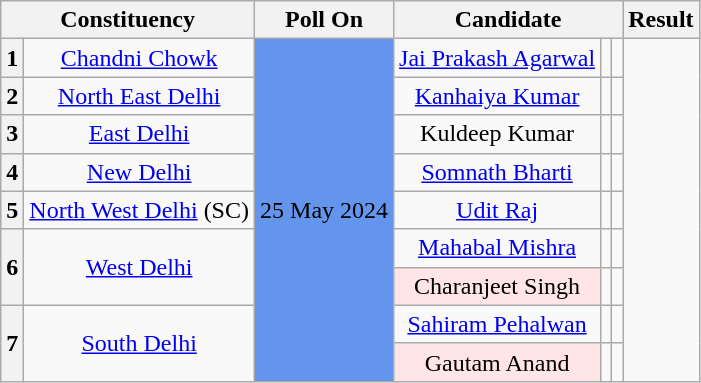<table class="wikitable sortable" style="text-align:center;">
<tr>
<th colspan="2">Constituency</th>
<th>Poll On</th>
<th colspan="3">Candidate</th>
<th>Result</th>
</tr>
<tr>
<th>1</th>
<td><a href='#'>Chandni Chowk</a></td>
<td rowspan="9" bgcolor="#6495ED">25 May 2024</td>
<td><a href='#'>Jai Prakash Agarwal</a></td>
<td></td>
<td></td>
</tr>
<tr>
<th>2</th>
<td><a href='#'>North East Delhi</a></td>
<td><a href='#'>Kanhaiya Kumar</a></td>
<td></td>
<td></td>
</tr>
<tr>
<th>3</th>
<td><a href='#'>East Delhi</a></td>
<td>Kuldeep Kumar</td>
<td></td>
<td></td>
</tr>
<tr>
<th>4</th>
<td><a href='#'>New Delhi</a></td>
<td><a href='#'>Somnath Bharti</a></td>
<td></td>
<td></td>
</tr>
<tr>
<th>5</th>
<td><a href='#'>North West Delhi</a> (SC)</td>
<td><a href='#'>Udit Raj</a></td>
<td></td>
<td></td>
</tr>
<tr>
<th rowspan="2">6</th>
<td rowspan="2"><a href='#'>West Delhi</a></td>
<td><a href='#'>Mahabal Mishra</a></td>
<td></td>
<td></td>
</tr>
<tr>
<td style="background:#ffe5e5">Charanjeet Singh</td>
<td></td>
<td></td>
</tr>
<tr>
<th rowspan="2">7</th>
<td rowspan="2"><a href='#'>South Delhi</a></td>
<td><a href='#'>Sahiram Pehalwan</a></td>
<td></td>
<td></td>
</tr>
<tr>
<td style="background:#ffe5e5">Gautam Anand</td>
<td></td>
<td></td>
</tr>
</table>
